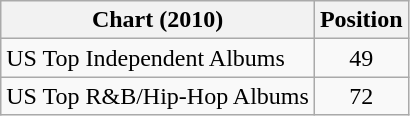<table class="wikitable sortable">
<tr>
<th>Chart (2010)</th>
<th>Position</th>
</tr>
<tr>
<td>US Top Independent Albums</td>
<td style="text-align:center;">49</td>
</tr>
<tr>
<td>US Top R&B/Hip-Hop Albums</td>
<td style="text-align:center;">72</td>
</tr>
</table>
